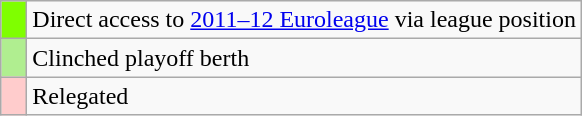<table class="wikitable">
<tr>
<td width=10px  bgcolor=7fff00></td>
<td>Direct access to <a href='#'>2011–12 Euroleague</a> via league position</td>
</tr>
<tr>
<td width=10px  bgcolor=B0EE90></td>
<td>Clinched playoff berth</td>
</tr>
<tr>
<td width=10px  bgcolor=FFCCCC></td>
<td>Relegated</td>
</tr>
</table>
